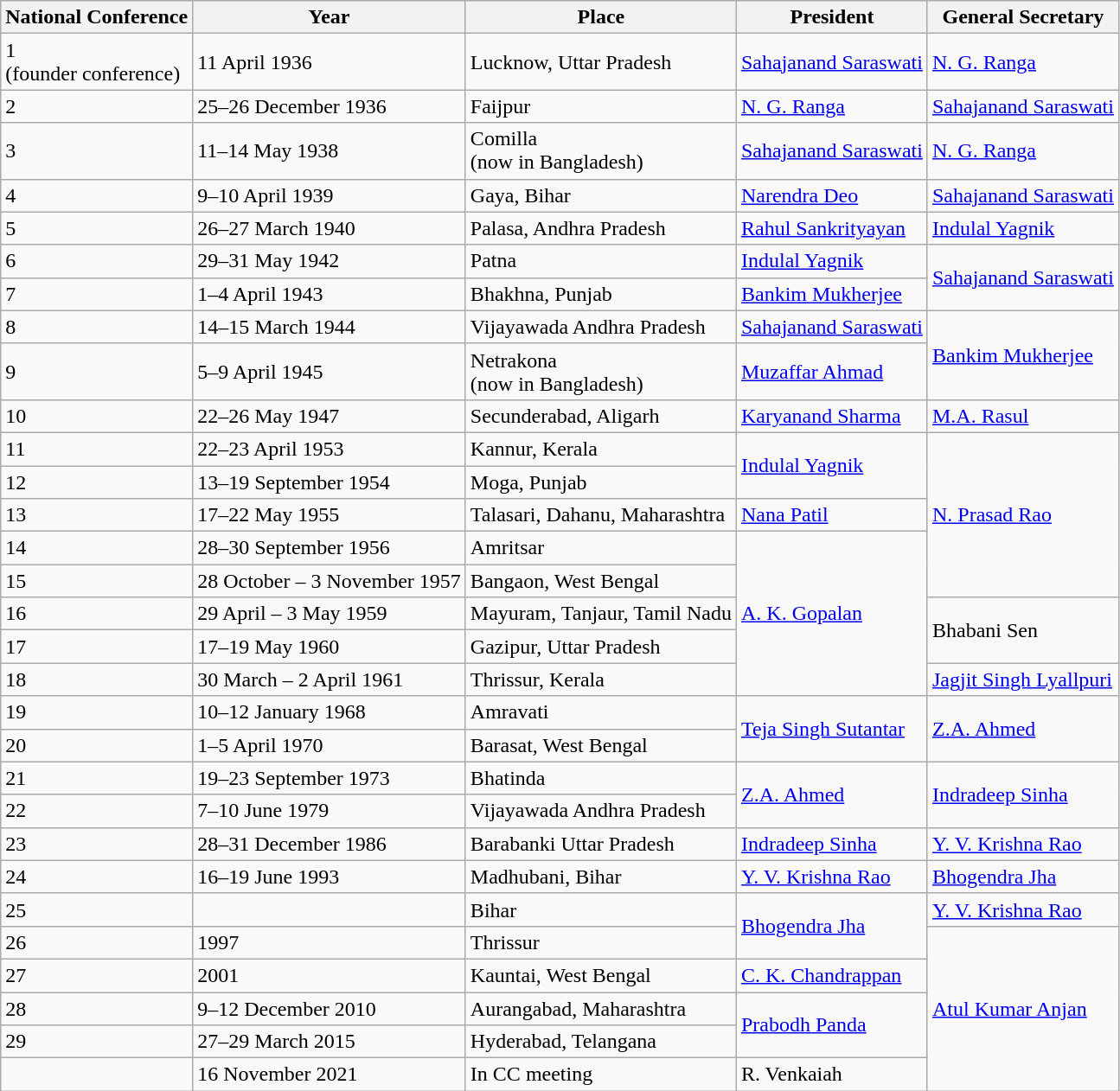<table class="wikitable">
<tr>
<th>National Conference</th>
<th>Year</th>
<th>Place</th>
<th>President</th>
<th>General Secretary</th>
</tr>
<tr>
<td>1<br>(founder conference)</td>
<td>11 April 1936</td>
<td>Lucknow, Uttar Pradesh</td>
<td><a href='#'>Sahajanand Saraswati</a></td>
<td><a href='#'>N. G. Ranga</a></td>
</tr>
<tr>
<td>2</td>
<td>25–26 December 1936</td>
<td>Faijpur</td>
<td><a href='#'>N. G. Ranga</a></td>
<td><a href='#'>Sahajanand Saraswati</a></td>
</tr>
<tr>
<td>3</td>
<td>11–14 May 1938</td>
<td>Comilla<br> (now in Bangladesh)</td>
<td><a href='#'>Sahajanand Saraswati</a></td>
<td><a href='#'>N. G. Ranga</a></td>
</tr>
<tr>
<td>4</td>
<td>9–10 April 1939</td>
<td>Gaya, Bihar</td>
<td><a href='#'>Narendra Deo</a></td>
<td><a href='#'>Sahajanand Saraswati</a></td>
</tr>
<tr>
<td>5</td>
<td>26–27 March 1940</td>
<td>Palasa, Andhra Pradesh</td>
<td><a href='#'>Rahul Sankrityayan</a></td>
<td><a href='#'>Indulal Yagnik</a></td>
</tr>
<tr>
<td>6</td>
<td>29–31 May 1942</td>
<td>Patna</td>
<td><a href='#'>Indulal Yagnik</a></td>
<td rowspan=2><a href='#'>Sahajanand Saraswati</a></td>
</tr>
<tr>
<td>7</td>
<td>1–4 April 1943</td>
<td>Bhakhna, Punjab</td>
<td><a href='#'>Bankim Mukherjee</a></td>
</tr>
<tr>
<td>8</td>
<td>14–15 March 1944</td>
<td>Vijayawada Andhra Pradesh</td>
<td><a href='#'>Sahajanand Saraswati</a></td>
<td rowspan=2><a href='#'>Bankim Mukherjee</a></td>
</tr>
<tr>
<td>9</td>
<td>5–9 April 1945</td>
<td>Netrakona <br> (now in Bangladesh)</td>
<td><a href='#'>Muzaffar Ahmad</a></td>
</tr>
<tr>
<td>10</td>
<td>22–26 May 1947</td>
<td>Secunderabad, Aligarh</td>
<td><a href='#'>Karyanand Sharma</a></td>
<td><a href='#'>M.A. Rasul</a></td>
</tr>
<tr>
<td>11</td>
<td>22–23 April 1953</td>
<td>Kannur, Kerala</td>
<td rowspan=2><a href='#'>Indulal Yagnik</a></td>
<td rowspan=5><a href='#'>N. Prasad Rao</a></td>
</tr>
<tr>
<td>12</td>
<td>13–19 September 1954</td>
<td>Moga, Punjab</td>
</tr>
<tr>
<td>13</td>
<td>17–22 May 1955</td>
<td>Talasari, Dahanu, Maharashtra</td>
<td><a href='#'>Nana Patil</a></td>
</tr>
<tr>
<td>14</td>
<td>28–30 September 1956</td>
<td>Amritsar</td>
<td rowspan=5><a href='#'>A. K. Gopalan</a></td>
</tr>
<tr>
<td>15</td>
<td>28 October – 3 November 1957</td>
<td>Bangaon, West Bengal</td>
</tr>
<tr>
<td>16</td>
<td>29 April – 3 May 1959</td>
<td>Mayuram, Tanjaur, Tamil Nadu</td>
<td rowspan=2>Bhabani Sen</td>
</tr>
<tr>
<td>17</td>
<td>17–19 May 1960</td>
<td>Gazipur, Uttar Pradesh</td>
</tr>
<tr>
<td>18</td>
<td>30 March – 2 April 1961</td>
<td>Thrissur, Kerala</td>
<td><a href='#'>Jagjit Singh Lyallpuri</a></td>
</tr>
<tr>
<td>19</td>
<td>10–12 January 1968</td>
<td>Amravati</td>
<td rowspan=2><a href='#'>Teja Singh Sutantar</a></td>
<td rowspan=2><a href='#'>Z.A. Ahmed</a></td>
</tr>
<tr>
<td>20</td>
<td>1–5 April 1970</td>
<td>Barasat, West Bengal</td>
</tr>
<tr>
<td>21</td>
<td>19–23 September 1973</td>
<td>Bhatinda</td>
<td rowspan=2><a href='#'>Z.A. Ahmed</a></td>
<td rowspan=2><a href='#'>Indradeep Sinha</a></td>
</tr>
<tr>
<td>22</td>
<td>7–10 June 1979</td>
<td>Vijayawada Andhra Pradesh</td>
</tr>
<tr>
<td>23</td>
<td>28–31 December 1986</td>
<td>Barabanki Uttar Pradesh</td>
<td><a href='#'>Indradeep Sinha</a></td>
<td><a href='#'>Y. V. Krishna Rao</a></td>
</tr>
<tr>
<td>24</td>
<td>16–19 June 1993</td>
<td>Madhubani, Bihar</td>
<td><a href='#'>Y. V. Krishna Rao</a></td>
<td><a href='#'>Bhogendra Jha</a></td>
</tr>
<tr>
<td>25</td>
<td></td>
<td>Bihar</td>
<td rowspan=2><a href='#'>Bhogendra Jha</a></td>
<td><a href='#'>Y. V. Krishna Rao</a></td>
</tr>
<tr>
<td>26</td>
<td>1997</td>
<td>Thrissur</td>
<td rowspan=5><a href='#'>Atul Kumar Anjan</a></td>
</tr>
<tr>
<td>27</td>
<td>2001</td>
<td>Kauntai, West Bengal</td>
<td><a href='#'>C. K. Chandrappan</a></td>
</tr>
<tr>
<td>28</td>
<td>9–12 December 2010</td>
<td>Aurangabad, Maharashtra</td>
<td rowspan=2><a href='#'>Prabodh Panda</a></td>
</tr>
<tr>
<td>29</td>
<td>27–29 March 2015</td>
<td>Hyderabad, Telangana</td>
</tr>
<tr>
<td></td>
<td>16 November 2021</td>
<td>In CC meeting</td>
<td>R. Venkaiah</td>
</tr>
</table>
